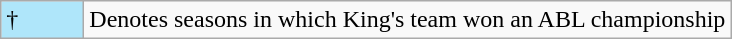<table class ="wikitable">
<tr>
<td style="background:#afe6fa; width:3em;">†</td>
<td>Denotes seasons in which King's team won an ABL championship</td>
</tr>
</table>
